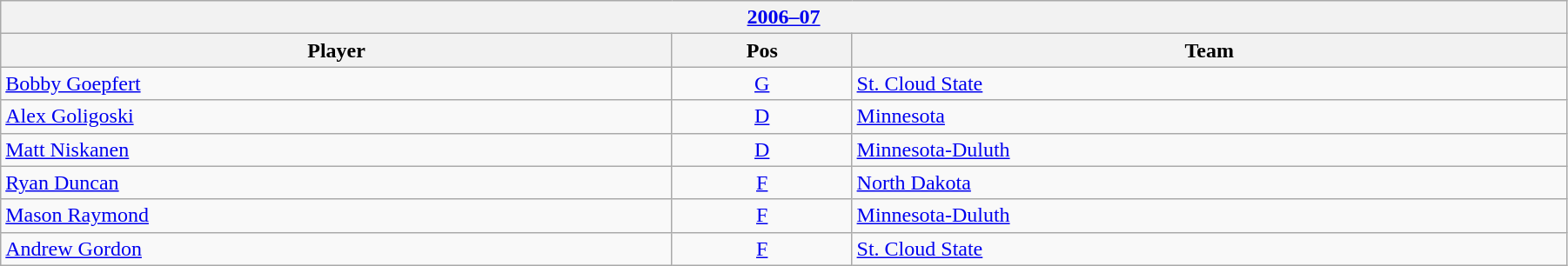<table class="wikitable" width=95%>
<tr>
<th colspan=3><a href='#'>2006–07</a></th>
</tr>
<tr>
<th>Player</th>
<th>Pos</th>
<th>Team</th>
</tr>
<tr>
<td><a href='#'>Bobby Goepfert</a></td>
<td align=center><a href='#'>G</a></td>
<td><a href='#'>St. Cloud State</a></td>
</tr>
<tr>
<td><a href='#'>Alex Goligoski</a></td>
<td align=center><a href='#'>D</a></td>
<td><a href='#'>Minnesota</a></td>
</tr>
<tr>
<td><a href='#'>Matt Niskanen</a></td>
<td align=center><a href='#'>D</a></td>
<td><a href='#'>Minnesota-Duluth</a></td>
</tr>
<tr>
<td><a href='#'>Ryan Duncan</a></td>
<td align=center><a href='#'>F</a></td>
<td><a href='#'>North Dakota</a></td>
</tr>
<tr>
<td><a href='#'>Mason Raymond</a></td>
<td align=center><a href='#'>F</a></td>
<td><a href='#'>Minnesota-Duluth</a></td>
</tr>
<tr>
<td><a href='#'>Andrew Gordon</a></td>
<td align=center><a href='#'>F</a></td>
<td><a href='#'>St. Cloud State</a></td>
</tr>
</table>
